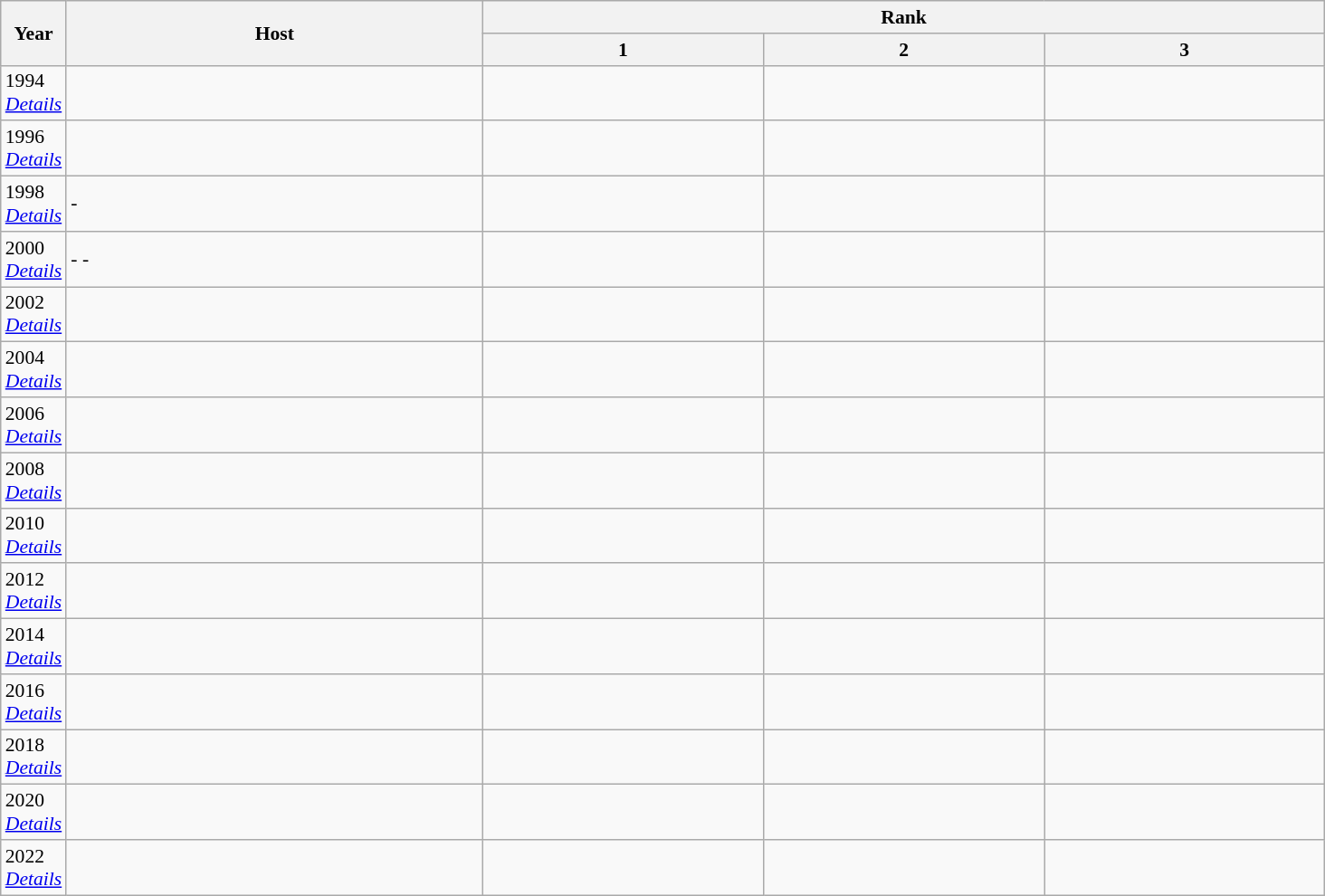<table class="wikitable" style="text-align:center; font-size:90%">
<tr>
<th rowspan="2" style="width:20px;">Year</th>
<th rowspan="2" style="width:300px;">Host</th>
<th colspan=3>Rank</th>
</tr>
<tr>
<th width=200>1</th>
<th width=200>2</th>
<th width=200>3</th>
</tr>
<tr align=left>
<td>1994 <br> <em><a href='#'>Details</a></em></td>
<td></td>
<td></td>
<td></td>
<td></td>
</tr>
<tr align=left>
<td>1996 <br> <em><a href='#'>Details</a></em></td>
<td></td>
<td></td>
<td></td>
<td></td>
</tr>
<tr align=left>
<td>1998 <br> <em><a href='#'>Details</a></em></td>
<td> - </td>
<td></td>
<td></td>
<td></td>
</tr>
<tr align=left>
<td>2000 <br> <em><a href='#'>Details</a></em></td>
<td> -  - </td>
<td></td>
<td></td>
<td></td>
</tr>
<tr align=left>
<td>2002 <br> <em><a href='#'>Details</a></em></td>
<td></td>
<td></td>
<td></td>
<td></td>
</tr>
<tr align=left>
<td>2004 <br> <em><a href='#'>Details</a></em></td>
<td></td>
<td></td>
<td></td>
<td></td>
</tr>
<tr align=left>
<td>2006 <br> <em><a href='#'>Details</a></em></td>
<td></td>
<td></td>
<td></td>
<td></td>
</tr>
<tr align=left>
<td>2008 <br> <em><a href='#'>Details</a></em></td>
<td></td>
<td></td>
<td></td>
<td></td>
</tr>
<tr align=left>
<td>2010 <br> <em><a href='#'>Details</a></em></td>
<td></td>
<td></td>
<td></td>
<td></td>
</tr>
<tr align=left>
<td>2012 <br> <em><a href='#'>Details</a></em></td>
<td></td>
<td></td>
<td></td>
<td></td>
</tr>
<tr align=left>
<td>2014 <br> <em><a href='#'>Details</a></em></td>
<td></td>
<td></td>
<td></td>
<td></td>
</tr>
<tr align=left>
<td>2016 <br> <em><a href='#'>Details</a></em></td>
<td></td>
<td></td>
<td></td>
<td></td>
</tr>
<tr align=left>
<td>2018 <br> <em><a href='#'>Details</a></em></td>
<td></td>
<td></td>
<td></td>
<td></td>
</tr>
<tr align=left>
<td>2020 <br> <em><a href='#'>Details</a></em></td>
<td></td>
<td></td>
<td></td>
<td></td>
</tr>
<tr align=left>
<td>2022 <br> <em><a href='#'>Details</a></em></td>
<td></td>
<td></td>
<td></td>
<td></td>
</tr>
</table>
